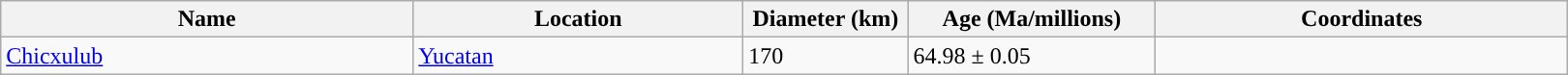<table class="wikitable">
<tr>
<th style="width:25%;">Name</th>
<th style="width:20%;">Location</th>
<th style="width:10%;">Diameter (km)</th>
<th style="width:15%;">Age (Ma/millions)</th>
<th style="width:25%;">Coordinates</th>
</tr>
<tr>
<td><a href='#'>Chicxulub</a></td>
<td><a href='#'>Yucatan</a></td>
<td>170</td>
<td>64.98 ± 0.05</td>
<td align=right></td>
</tr>
</table>
